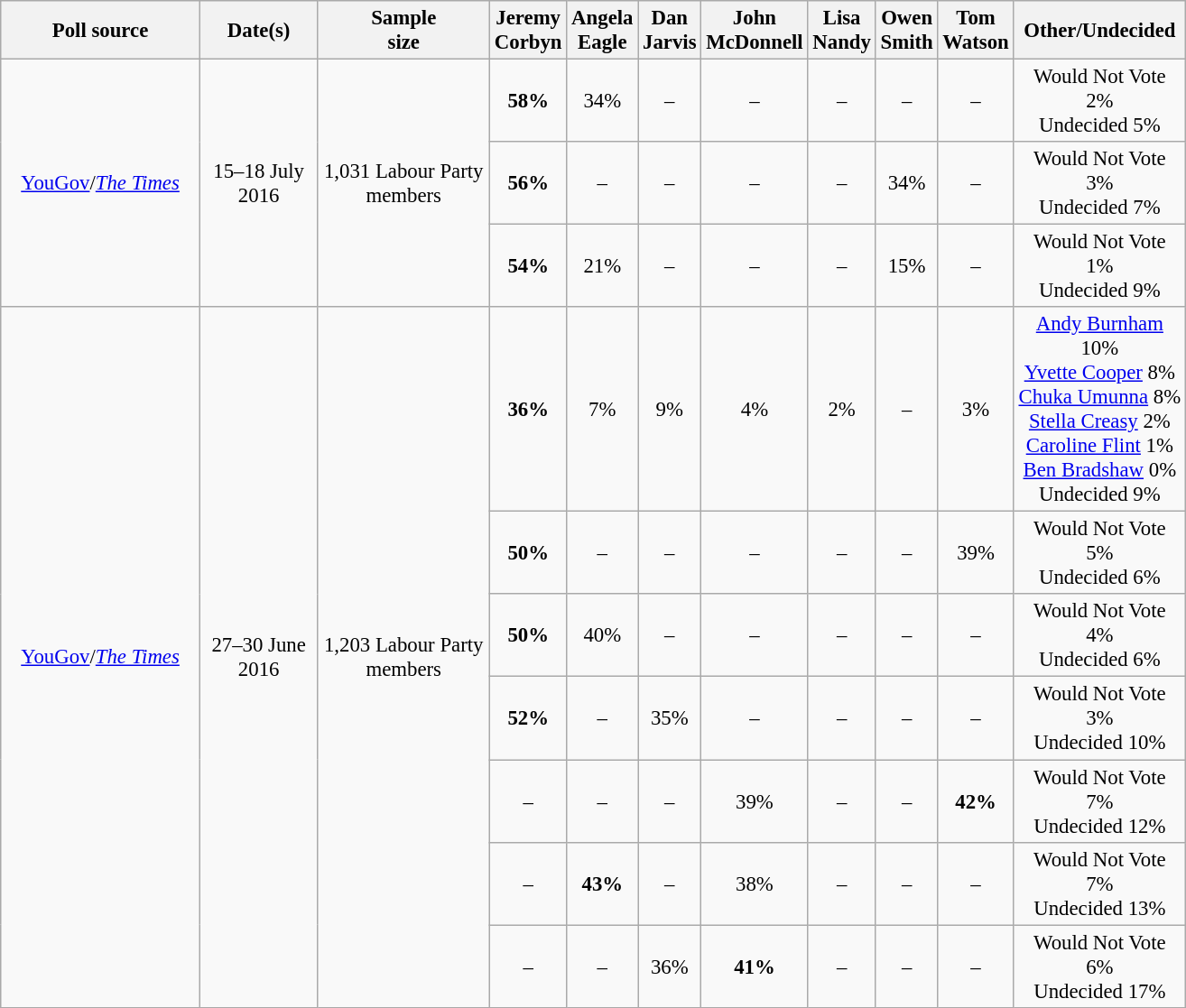<table class="wikitable" style="text-align:center; font-size:95%">
<tr>
<th style="width:140px;">Poll source</th>
<th style="width:80px;">Date(s)</th>
<th style="width:120px;">Sample<br>size</th>
<th>Jeremy <br>Corbyn</th>
<th>Angela <br>Eagle</th>
<th>Dan <br>Jarvis</th>
<th>John <br>McDonnell</th>
<th>Lisa <br>Nandy</th>
<th>Owen <br>Smith</th>
<th>Tom <br>Watson</th>
<th style="width:120px;">Other/Undecided</th>
</tr>
<tr>
<td rowspan=3><a href='#'>YouGov</a>/<em><a href='#'>The Times</a></em></td>
<td rowspan="3" style="text-align:center;">15–18 July 2016</td>
<td rowspan="3" style="text-align:center;">1,031 Labour Party members</td>
<td><strong>58%</strong></td>
<td align=center>34%</td>
<td align=center>–</td>
<td align=center>–</td>
<td align=center>–</td>
<td align=center>–</td>
<td align=center>–</td>
<td align=center>Would Not Vote 2%<br>Undecided 5%</td>
</tr>
<tr>
<td><strong>56%</strong></td>
<td align=center>–</td>
<td align=center>–</td>
<td align=center>–</td>
<td align=center>–</td>
<td align=center>34%</td>
<td align=center>–</td>
<td align=center>Would Not Vote 3%<br>Undecided 7%</td>
</tr>
<tr>
<td><strong>54%</strong></td>
<td align=center>21%</td>
<td align=center>–</td>
<td align=center>–</td>
<td align=center>–</td>
<td align=center>15%</td>
<td align=center>–</td>
<td align=center>Would Not Vote 1%<br>Undecided 9%</td>
</tr>
<tr>
<td rowspan=7><a href='#'>YouGov</a>/<em><a href='#'>The Times</a></em></td>
<td rowspan="7" style="text-align:center;">27–30 June 2016</td>
<td rowspan="7" style="text-align:center;">1,203 Labour Party members</td>
<td><strong>36%</strong></td>
<td align=center>7%</td>
<td align=center>9%</td>
<td align=center>4%</td>
<td align=center>2%</td>
<td align=center>–</td>
<td align=center>3%</td>
<td align=center><a href='#'>Andy Burnham</a> 10%<br> <a href='#'>Yvette Cooper</a> 8%<br> <a href='#'>Chuka Umunna</a> 8%<br><a href='#'>Stella Creasy</a> 2%<br><a href='#'>Caroline Flint</a> 1%<br><a href='#'>Ben Bradshaw</a> 0% <br> Undecided 9%</td>
</tr>
<tr>
<td><strong>50%</strong></td>
<td align=center>–</td>
<td align=center>–</td>
<td align=center>–</td>
<td align=center>–</td>
<td align=center>–</td>
<td align=center>39%</td>
<td align=center>Would Not Vote 5%<br> Undecided 6%</td>
</tr>
<tr>
<td><strong>50%</strong></td>
<td align=center>40%</td>
<td align=center>–</td>
<td align=center>–</td>
<td align=center>–</td>
<td align=center>–</td>
<td align=center>–</td>
<td align=center>Would Not Vote 4%<br> Undecided 6%</td>
</tr>
<tr>
<td><strong>52%</strong></td>
<td align=center>–</td>
<td align=center>35%</td>
<td align=center>–</td>
<td align=center>–</td>
<td align=center>–</td>
<td align=center>–</td>
<td align=center>Would Not Vote 3%<br> Undecided 10%</td>
</tr>
<tr>
<td align=center>–</td>
<td align=center>–</td>
<td align=center>–</td>
<td align=center>39%</td>
<td align=center>–</td>
<td align=center>–</td>
<td><strong>42%</strong></td>
<td align=center>Would Not Vote 7%<br> Undecided 12%</td>
</tr>
<tr>
<td align=center>–</td>
<td><strong>43%</strong></td>
<td align=center>–</td>
<td align=center>38%</td>
<td align=center>–</td>
<td align=center>–</td>
<td align=center>–</td>
<td align=center>Would Not Vote 7%<br> Undecided 13%</td>
</tr>
<tr>
<td align=center>–</td>
<td align=center>–</td>
<td align=center>36%</td>
<td><strong>41%</strong></td>
<td align=center>–</td>
<td align=center>–</td>
<td align=center>–</td>
<td align=center>Would Not Vote 6%<br> Undecided 17%</td>
</tr>
</table>
